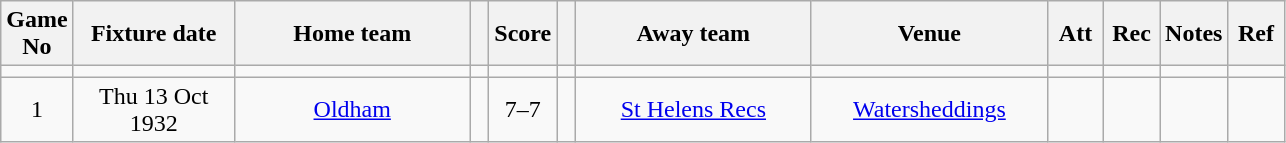<table class="wikitable" style="text-align:center;">
<tr>
<th width=20 abbr="No">Game No</th>
<th width=100 abbr="Date">Fixture date</th>
<th width=150 abbr="Home team">Home team</th>
<th width=5 abbr="space"></th>
<th width=20 abbr="Score">Score</th>
<th width=5 abbr="space"></th>
<th width=150 abbr="Away team">Away team</th>
<th width=150 abbr="Venue">Venue</th>
<th width=30 abbr="Att">Att</th>
<th width=30 abbr="Rec">Rec</th>
<th width=20 abbr="Notes">Notes</th>
<th width=30 abbr="Ref">Ref</th>
</tr>
<tr>
<td></td>
<td></td>
<td></td>
<td></td>
<td></td>
<td></td>
<td></td>
<td></td>
<td></td>
<td></td>
<td></td>
</tr>
<tr>
<td>1</td>
<td>Thu 13 Oct 1932</td>
<td><a href='#'>Oldham</a></td>
<td></td>
<td>7–7</td>
<td></td>
<td><a href='#'>St Helens Recs</a></td>
<td><a href='#'>Watersheddings</a></td>
<td></td>
<td></td>
<td></td>
<td></td>
</tr>
</table>
